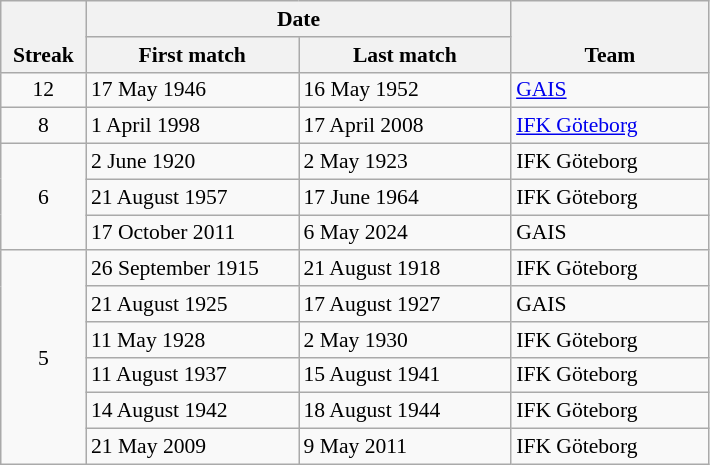<table class="wikitable" style="font-size:90%">
<tr>
<th rowspan="2" valign="bottom" width="50">Streak</th>
<th colspan="2">Date</th>
<th rowspan="2" valign="bottom" width="125">Team</th>
</tr>
<tr>
<th width="135">First match</th>
<th width="135">Last match</th>
</tr>
<tr>
<td align="center">12</td>
<td>17 May 1946</td>
<td>16 May 1952</td>
<td><a href='#'>GAIS</a></td>
</tr>
<tr>
<td align="center">8</td>
<td>1 April 1998</td>
<td>17 April 2008</td>
<td><a href='#'>IFK Göteborg</a></td>
</tr>
<tr>
<td rowspan="3" align="center">6</td>
<td>2 June 1920</td>
<td>2 May 1923</td>
<td>IFK Göteborg</td>
</tr>
<tr>
<td>21 August 1957</td>
<td>17 June 1964</td>
<td>IFK Göteborg</td>
</tr>
<tr>
<td>17 October 2011</td>
<td>6 May 2024</td>
<td>GAIS</td>
</tr>
<tr>
<td rowspan="6" align="center">5</td>
<td>26 September 1915</td>
<td>21 August 1918</td>
<td>IFK Göteborg</td>
</tr>
<tr>
<td>21 August 1925</td>
<td>17 August 1927</td>
<td>GAIS</td>
</tr>
<tr>
<td>11 May 1928</td>
<td>2 May 1930</td>
<td>IFK Göteborg</td>
</tr>
<tr>
<td>11 August 1937</td>
<td>15 August 1941</td>
<td>IFK Göteborg</td>
</tr>
<tr>
<td>14 August 1942</td>
<td>18 August 1944</td>
<td>IFK Göteborg</td>
</tr>
<tr>
<td>21 May 2009</td>
<td>9 May 2011</td>
<td>IFK Göteborg</td>
</tr>
</table>
